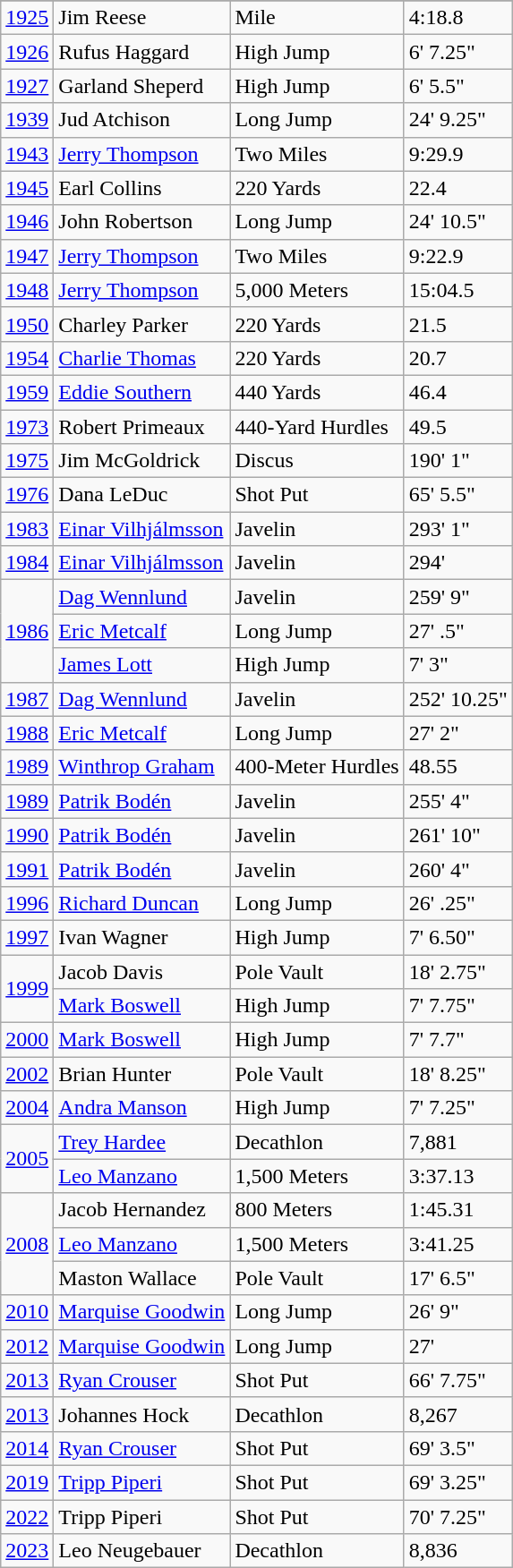<table class="wikitable">
<tr>
</tr>
<tr>
<td><a href='#'>1925</a></td>
<td>Jim Reese</td>
<td>Mile</td>
<td>4:18.8</td>
</tr>
<tr>
<td><a href='#'>1926</a></td>
<td>Rufus Haggard</td>
<td>High Jump</td>
<td>6' 7.25"</td>
</tr>
<tr>
<td><a href='#'>1927</a></td>
<td>Garland Sheperd</td>
<td>High Jump</td>
<td>6' 5.5"</td>
</tr>
<tr>
<td><a href='#'>1939</a></td>
<td>Jud Atchison</td>
<td>Long Jump</td>
<td>24' 9.25"</td>
</tr>
<tr>
<td><a href='#'>1943</a></td>
<td><a href='#'>Jerry Thompson</a></td>
<td>Two Miles</td>
<td>9:29.9</td>
</tr>
<tr>
<td><a href='#'>1945</a></td>
<td>Earl Collins</td>
<td>220 Yards</td>
<td>22.4</td>
</tr>
<tr>
<td><a href='#'>1946</a></td>
<td>John Robertson</td>
<td>Long Jump</td>
<td>24' 10.5"</td>
</tr>
<tr>
<td><a href='#'>1947</a></td>
<td><a href='#'>Jerry Thompson</a></td>
<td>Two Miles</td>
<td>9:22.9</td>
</tr>
<tr>
<td><a href='#'>1948</a></td>
<td><a href='#'>Jerry Thompson</a></td>
<td>5,000 Meters</td>
<td>15:04.5</td>
</tr>
<tr>
<td><a href='#'>1950</a></td>
<td>Charley Parker</td>
<td>220 Yards</td>
<td>21.5</td>
</tr>
<tr>
<td><a href='#'>1954</a></td>
<td><a href='#'>Charlie Thomas</a></td>
<td>220 Yards</td>
<td>20.7</td>
</tr>
<tr>
<td><a href='#'>1959</a></td>
<td><a href='#'>Eddie Southern</a></td>
<td>440 Yards</td>
<td>46.4</td>
</tr>
<tr>
<td><a href='#'>1973</a></td>
<td>Robert Primeaux</td>
<td>440-Yard Hurdles</td>
<td>49.5</td>
</tr>
<tr>
<td><a href='#'>1975</a></td>
<td>Jim McGoldrick</td>
<td>Discus</td>
<td>190' 1"</td>
</tr>
<tr>
<td><a href='#'>1976</a></td>
<td>Dana LeDuc</td>
<td>Shot Put</td>
<td>65' 5.5"</td>
</tr>
<tr>
<td><a href='#'>1983</a></td>
<td><a href='#'>Einar Vilhjálmsson</a></td>
<td>Javelin</td>
<td>293' 1"</td>
</tr>
<tr>
<td><a href='#'>1984</a></td>
<td><a href='#'>Einar Vilhjálmsson</a></td>
<td>Javelin</td>
<td>294'</td>
</tr>
<tr>
<td rowspan="3"><a href='#'>1986</a></td>
<td><a href='#'>Dag Wennlund</a></td>
<td>Javelin</td>
<td>259' 9"</td>
</tr>
<tr>
<td><a href='#'>Eric Metcalf</a></td>
<td>Long Jump</td>
<td>27' .5"</td>
</tr>
<tr>
<td><a href='#'>James Lott</a></td>
<td>High Jump</td>
<td>7' 3"</td>
</tr>
<tr>
<td><a href='#'>1987</a></td>
<td><a href='#'>Dag Wennlund</a></td>
<td>Javelin</td>
<td>252' 10.25"</td>
</tr>
<tr>
<td><a href='#'>1988</a></td>
<td><a href='#'>Eric Metcalf</a></td>
<td>Long Jump</td>
<td>27' 2"</td>
</tr>
<tr>
<td><a href='#'>1989</a></td>
<td><a href='#'>Winthrop Graham</a></td>
<td>400-Meter Hurdles</td>
<td>48.55</td>
</tr>
<tr>
<td><a href='#'>1989</a></td>
<td><a href='#'>Patrik Bodén</a></td>
<td>Javelin</td>
<td>255' 4"</td>
</tr>
<tr>
<td><a href='#'>1990</a></td>
<td><a href='#'>Patrik Bodén</a></td>
<td>Javelin</td>
<td>261' 10"</td>
</tr>
<tr>
<td><a href='#'>1991</a></td>
<td><a href='#'>Patrik Bodén</a></td>
<td>Javelin</td>
<td>260' 4"</td>
</tr>
<tr>
<td><a href='#'>1996</a></td>
<td><a href='#'>Richard Duncan</a></td>
<td>Long Jump</td>
<td>26' .25"</td>
</tr>
<tr>
<td><a href='#'>1997</a></td>
<td>Ivan Wagner</td>
<td>High Jump</td>
<td>7' 6.50"</td>
</tr>
<tr>
<td rowspan="2"><a href='#'>1999</a></td>
<td>Jacob Davis</td>
<td>Pole Vault</td>
<td>18' 2.75"</td>
</tr>
<tr>
<td><a href='#'>Mark Boswell</a></td>
<td>High Jump</td>
<td>7' 7.75"</td>
</tr>
<tr>
<td><a href='#'>2000</a></td>
<td><a href='#'>Mark Boswell</a></td>
<td>High Jump</td>
<td>7' 7.7"</td>
</tr>
<tr>
<td><a href='#'>2002</a></td>
<td>Brian Hunter</td>
<td>Pole Vault</td>
<td>18' 8.25"</td>
</tr>
<tr>
<td><a href='#'>2004</a></td>
<td><a href='#'>Andra Manson</a></td>
<td>High Jump</td>
<td>7' 7.25"</td>
</tr>
<tr>
<td rowspan="2"><a href='#'>2005</a></td>
<td><a href='#'>Trey Hardee</a></td>
<td>Decathlon</td>
<td>7,881</td>
</tr>
<tr>
<td><a href='#'>Leo Manzano</a></td>
<td>1,500 Meters</td>
<td>3:37.13</td>
</tr>
<tr>
<td rowspan="3"><a href='#'>2008</a></td>
<td>Jacob Hernandez</td>
<td>800 Meters</td>
<td>1:45.31</td>
</tr>
<tr>
<td><a href='#'>Leo Manzano</a></td>
<td>1,500 Meters</td>
<td>3:41.25</td>
</tr>
<tr>
<td>Maston Wallace</td>
<td>Pole Vault</td>
<td>17' 6.5"</td>
</tr>
<tr>
<td><a href='#'>2010</a></td>
<td><a href='#'>Marquise Goodwin</a></td>
<td>Long Jump</td>
<td>26' 9"</td>
</tr>
<tr>
<td><a href='#'>2012</a></td>
<td><a href='#'>Marquise Goodwin</a></td>
<td>Long Jump</td>
<td>27'</td>
</tr>
<tr>
<td><a href='#'>2013</a></td>
<td><a href='#'>Ryan Crouser</a></td>
<td>Shot Put</td>
<td>66' 7.75"</td>
</tr>
<tr>
<td><a href='#'>2013</a></td>
<td>Johannes Hock</td>
<td>Decathlon</td>
<td>8,267</td>
</tr>
<tr>
<td><a href='#'>2014</a></td>
<td><a href='#'>Ryan Crouser</a></td>
<td>Shot Put</td>
<td>69' 3.5"</td>
</tr>
<tr>
<td><a href='#'>2019</a></td>
<td><a href='#'>Tripp Piperi</a></td>
<td>Shot Put</td>
<td>69' 3.25"</td>
</tr>
<tr>
<td><a href='#'>2022</a></td>
<td>Tripp Piperi</td>
<td>Shot Put</td>
<td>70' 7.25"</td>
</tr>
<tr>
<td><a href='#'>2023</a></td>
<td>Leo Neugebauer</td>
<td>Decathlon</td>
<td>8,836</td>
</tr>
</table>
